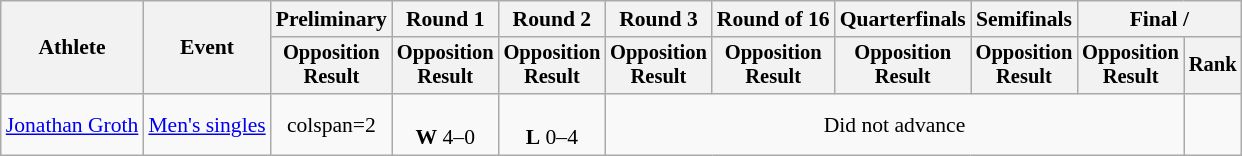<table class="wikitable" style="font-size:90%;">
<tr>
<th rowspan=2>Athlete</th>
<th rowspan=2>Event</th>
<th>Preliminary</th>
<th>Round 1</th>
<th>Round 2</th>
<th>Round 3</th>
<th>Round of 16</th>
<th>Quarterfinals</th>
<th>Semifinals</th>
<th colspan=2>Final / </th>
</tr>
<tr style="font-size:95%">
<th>Opposition<br>Result</th>
<th>Opposition<br>Result</th>
<th>Opposition<br>Result</th>
<th>Opposition<br>Result</th>
<th>Opposition<br>Result</th>
<th>Opposition<br>Result</th>
<th>Opposition<br>Result</th>
<th>Opposition<br>Result</th>
<th>Rank</th>
</tr>
<tr align=center>
<td align=left><a href='#'>Jonathan Groth</a></td>
<td align=left><a href='#'>Men's singles</a></td>
<td>colspan=2 </td>
<td><br><strong>W</strong> 4–0</td>
<td><br><strong>L</strong> 0–4</td>
<td colspan=5>Did not advance</td>
</tr>
</table>
